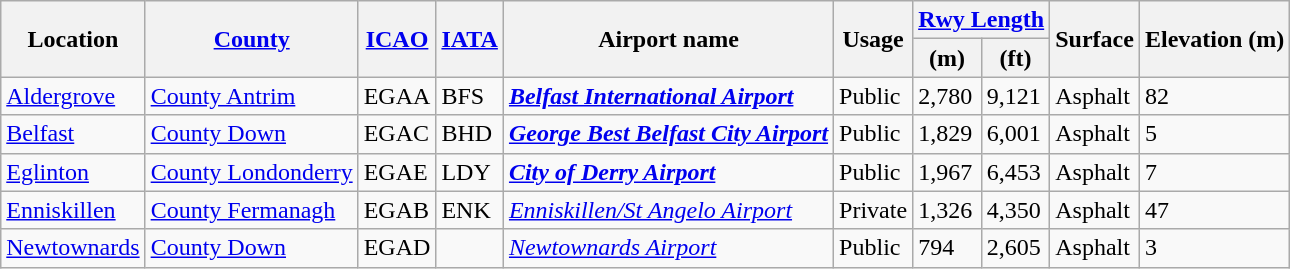<table class="wikitable sortable">
<tr>
<th rowspan=2>Location</th>
<th rowspan=2><a href='#'>County</a></th>
<th rowspan=2><a href='#'>ICAO</a></th>
<th rowspan=2><a href='#'>IATA</a></th>
<th rowspan=2>Airport name</th>
<th rowspan=2>Usage</th>
<th colspan=2><a href='#'>Rwy Length</a></th>
<th rowspan=2>Surface</th>
<th rowspan=2>Elevation (m)</th>
</tr>
<tr>
<th>(m)</th>
<th>(ft)</th>
</tr>
<tr valign=top>
<td><a href='#'>Aldergrove</a></td>
<td><a href='#'>County Antrim</a></td>
<td>EGAA</td>
<td>BFS</td>
<td><strong><em><a href='#'>Belfast International Airport</a></em></strong></td>
<td>Public</td>
<td>2,780</td>
<td>9,121</td>
<td>Asphalt</td>
<td>82</td>
</tr>
<tr valign=top>
<td><a href='#'>Belfast</a></td>
<td><a href='#'>County Down</a></td>
<td>EGAC</td>
<td>BHD</td>
<td><strong><em><a href='#'>George Best Belfast City Airport</a></em></strong></td>
<td>Public</td>
<td>1,829</td>
<td>6,001</td>
<td>Asphalt</td>
<td>5</td>
</tr>
<tr valign=top>
<td><a href='#'>Eglinton</a></td>
<td><a href='#'>County Londonderry</a></td>
<td>EGAE</td>
<td>LDY</td>
<td><strong><em><a href='#'>City of Derry Airport</a></em></strong></td>
<td>Public</td>
<td>1,967</td>
<td>6,453</td>
<td>Asphalt</td>
<td>7</td>
</tr>
<tr valign=top>
<td><a href='#'>Enniskillen</a></td>
<td><a href='#'>County Fermanagh</a></td>
<td>EGAB</td>
<td>ENK</td>
<td><em><a href='#'>Enniskillen/St Angelo Airport</a></em></td>
<td>Private</td>
<td>1,326</td>
<td>4,350</td>
<td>Asphalt</td>
<td>47</td>
</tr>
<tr valign=top>
<td><a href='#'>Newtownards</a></td>
<td><a href='#'>County Down</a></td>
<td>EGAD</td>
<td> </td>
<td><em><a href='#'>Newtownards Airport</a></em></td>
<td>Public</td>
<td>794</td>
<td>2,605</td>
<td>Asphalt</td>
<td>3</td>
</tr>
</table>
